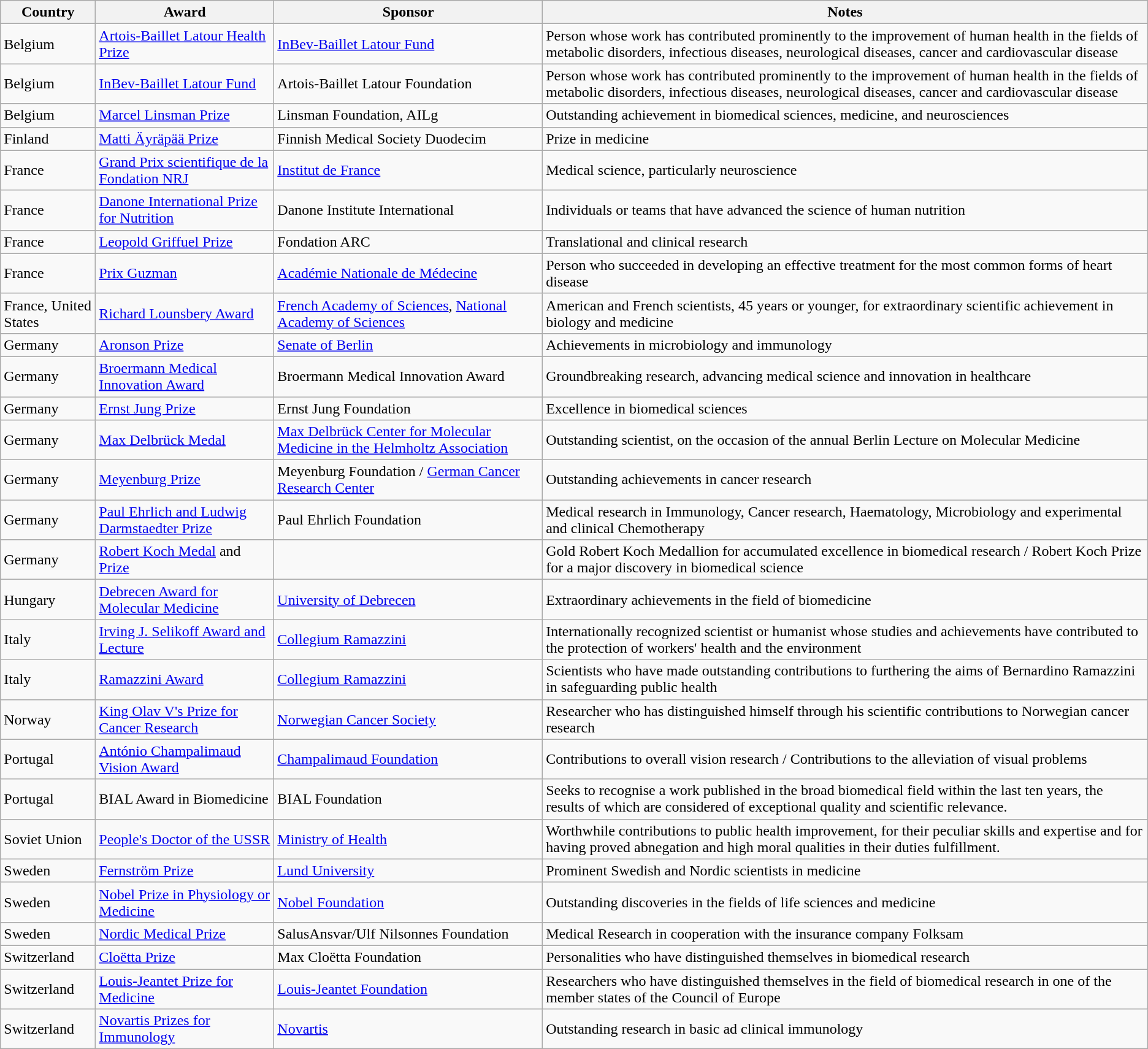<table Class="wikitable sortable">
<tr>
<th style="width:6em;">Country</th>
<th>Award</th>
<th>Sponsor</th>
<th>Notes</th>
</tr>
<tr>
<td>Belgium</td>
<td><a href='#'>Artois-Baillet Latour Health Prize</a></td>
<td><a href='#'>InBev-Baillet Latour Fund</a></td>
<td>Person whose work has contributed prominently to the improvement of human health in the fields of metabolic disorders, infectious diseases, neurological diseases, cancer and cardiovascular disease</td>
</tr>
<tr>
<td>Belgium</td>
<td><a href='#'>InBev-Baillet Latour Fund</a></td>
<td>Artois-Baillet Latour Foundation</td>
<td>Person whose work has contributed prominently to the improvement of human health in the fields of metabolic disorders, infectious diseases, neurological diseases, cancer and cardiovascular disease</td>
</tr>
<tr>
<td>Belgium</td>
<td><a href='#'>Marcel Linsman Prize</a></td>
<td>Linsman Foundation, AILg</td>
<td>Outstanding achievement in biomedical sciences, medicine, and neurosciences</td>
</tr>
<tr>
<td>Finland</td>
<td><a href='#'>Matti Äyräpää Prize</a></td>
<td>Finnish Medical Society Duodecim</td>
<td>Prize in medicine</td>
</tr>
<tr>
<td>France</td>
<td><a href='#'>Grand Prix scientifique de la Fondation NRJ</a></td>
<td><a href='#'>Institut de France</a></td>
<td>Medical science, particularly neuroscience</td>
</tr>
<tr>
<td>France</td>
<td><a href='#'>Danone International Prize for Nutrition</a></td>
<td>Danone Institute International</td>
<td>Individuals or teams that have advanced the science of human nutrition</td>
</tr>
<tr>
<td>France</td>
<td><a href='#'>Leopold Griffuel Prize</a></td>
<td>Fondation ARC</td>
<td>Translational and clinical research</td>
</tr>
<tr>
<td>France</td>
<td><a href='#'>Prix Guzman</a></td>
<td><a href='#'>Académie Nationale de Médecine</a></td>
<td>Person who succeeded in developing an effective treatment for the most common forms of heart disease</td>
</tr>
<tr>
<td>France, United States</td>
<td><a href='#'>Richard Lounsbery Award</a></td>
<td><a href='#'>French Academy of Sciences</a>, <a href='#'>National Academy of Sciences</a></td>
<td>American and French scientists, 45 years or younger, for extraordinary scientific achievement in biology and medicine</td>
</tr>
<tr>
<td>Germany</td>
<td><a href='#'>Aronson Prize</a></td>
<td><a href='#'>Senate of Berlin</a></td>
<td>Achievements in microbiology and immunology</td>
</tr>
<tr>
<td>Germany</td>
<td><a href='#'>Broermann Medical Innovation Award</a></td>
<td>Broermann Medical Innovation Award</td>
<td>Groundbreaking research, advancing medical science and innovation in healthcare</td>
</tr>
<tr>
<td>Germany</td>
<td><a href='#'>Ernst Jung Prize</a></td>
<td>Ernst Jung Foundation</td>
<td>Excellence in biomedical sciences</td>
</tr>
<tr>
<td>Germany</td>
<td><a href='#'>Max Delbrück Medal</a></td>
<td><a href='#'>Max Delbrück Center for Molecular Medicine in the Helmholtz Association</a></td>
<td>Outstanding scientist, on the occasion of the annual Berlin Lecture on Molecular Medicine</td>
</tr>
<tr>
<td>Germany</td>
<td><a href='#'>Meyenburg Prize</a></td>
<td>Meyenburg Foundation / <a href='#'>German Cancer Research Center</a></td>
<td>Outstanding achievements in cancer research</td>
</tr>
<tr>
<td>Germany</td>
<td><a href='#'>Paul Ehrlich and Ludwig Darmstaedter Prize</a></td>
<td>Paul Ehrlich Foundation</td>
<td>Medical research in Immunology, Cancer research, Haematology, Microbiology and experimental and clinical Chemotherapy</td>
</tr>
<tr>
<td>Germany</td>
<td><a href='#'>Robert Koch Medal</a> and <a href='#'>Prize</a></td>
<td></td>
<td>Gold Robert Koch Medallion for accumulated excellence in biomedical research / Robert Koch Prize for a major discovery in biomedical science</td>
</tr>
<tr>
<td>Hungary</td>
<td><a href='#'>Debrecen Award for Molecular Medicine</a></td>
<td><a href='#'>University of Debrecen</a></td>
<td>Extraordinary achievements in the field of biomedicine</td>
</tr>
<tr>
<td>Italy</td>
<td><a href='#'>Irving J. Selikoff Award and Lecture</a></td>
<td><a href='#'>Collegium Ramazzini</a></td>
<td>Internationally recognized scientist or humanist whose studies and achievements have contributed to the protection of workers' health and the environment</td>
</tr>
<tr>
<td>Italy</td>
<td><a href='#'>Ramazzini Award</a></td>
<td><a href='#'>Collegium Ramazzini</a></td>
<td>Scientists who have made outstanding contributions to furthering the aims of Bernardino Ramazzini in safeguarding public health</td>
</tr>
<tr>
<td>Norway</td>
<td><a href='#'>King Olav V's Prize for Cancer Research</a></td>
<td><a href='#'>Norwegian Cancer Society</a></td>
<td>Researcher who has distinguished himself through his scientific contributions to Norwegian cancer research</td>
</tr>
<tr>
<td>Portugal</td>
<td><a href='#'>António Champalimaud Vision Award</a></td>
<td><a href='#'>Champalimaud Foundation</a></td>
<td>Contributions to overall vision research / Contributions to the alleviation of visual problems</td>
</tr>
<tr>
<td>Portugal</td>
<td>BIAL Award in Biomedicine</td>
<td>BIAL Foundation</td>
<td>Seeks to recognise a work published in the broad biomedical field within the last ten years, the results of which are considered of exceptional quality and scientific relevance.</td>
</tr>
<tr>
<td>Soviet Union</td>
<td><a href='#'>People's Doctor of the USSR</a></td>
<td><a href='#'>Ministry of Health</a></td>
<td>Worthwhile contributions to public health improvement, for their peculiar skills and expertise and for having proved abnegation and high moral qualities in their duties fulfillment.</td>
</tr>
<tr>
<td>Sweden</td>
<td><a href='#'>Fernström Prize</a></td>
<td><a href='#'>Lund University</a></td>
<td>Prominent Swedish and Nordic scientists in medicine</td>
</tr>
<tr>
<td>Sweden</td>
<td><a href='#'>Nobel Prize in Physiology or Medicine</a></td>
<td><a href='#'>Nobel Foundation</a></td>
<td>Outstanding discoveries in the fields of life sciences and medicine</td>
</tr>
<tr>
<td>Sweden</td>
<td><a href='#'>Nordic Medical Prize</a></td>
<td>SalusAnsvar/Ulf Nilsonnes Foundation</td>
<td>Medical Research in cooperation with the insurance company Folksam</td>
</tr>
<tr>
<td>Switzerland</td>
<td><a href='#'>Cloëtta Prize</a></td>
<td>Max Cloëtta Foundation</td>
<td>Personalities who have distinguished themselves in biomedical research</td>
</tr>
<tr>
<td>Switzerland</td>
<td><a href='#'>Louis-Jeantet Prize for Medicine</a></td>
<td><a href='#'>Louis-Jeantet Foundation</a></td>
<td>Researchers who have distinguished themselves in the field of biomedical research in one of the member states of the Council of Europe</td>
</tr>
<tr>
<td>Switzerland</td>
<td><a href='#'>Novartis Prizes for Immunology</a></td>
<td><a href='#'>Novartis</a></td>
<td>Outstanding research in basic ad clinical immunology</td>
</tr>
</table>
